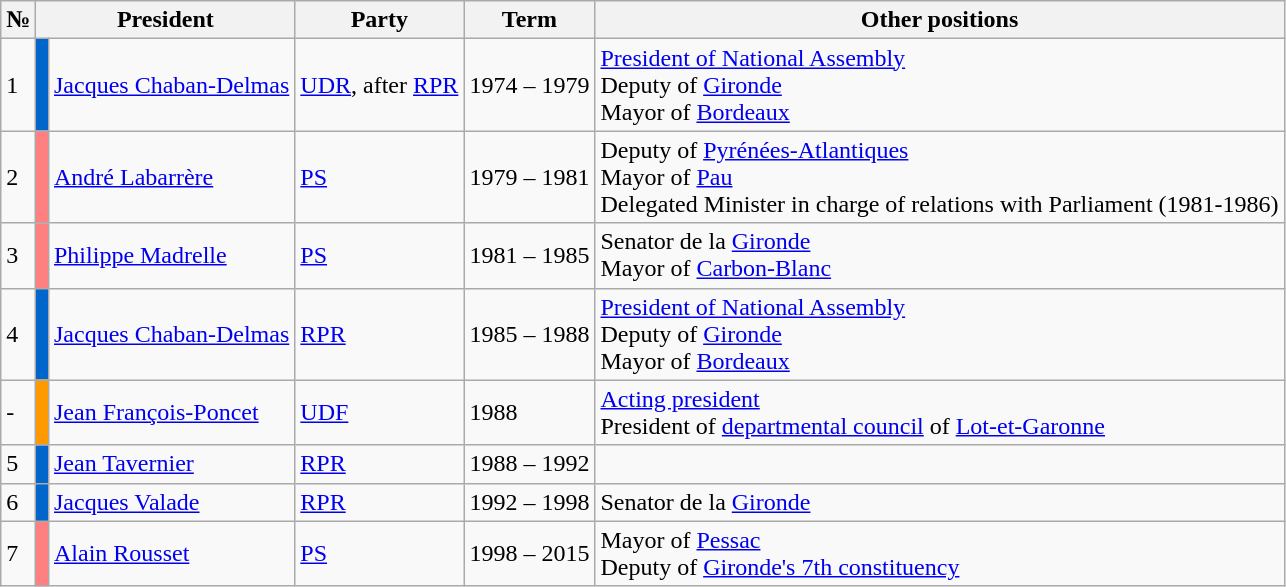<table class="wikitable centre">
<tr>
<th>№</th>
<th colspan=2>President</th>
<th>Party</th>
<th>Term</th>
<th>Other positions</th>
</tr>
<tr>
<td>1</td>
<td bgcolor="#0066cc" width="1px"></td>
<td><a href='#'>Jacques Chaban-Delmas</a></td>
<td><a href='#'>UDR</a>, after <a href='#'>RPR</a></td>
<td>1974 – 1979</td>
<td><a href='#'>President of National Assembly</a><br>Deputy of <a href='#'>Gironde</a><br>Mayor of <a href='#'>Bordeaux</a></td>
</tr>
<tr>
<td>2</td>
<td bgcolor="#ff8080"></td>
<td><a href='#'>André Labarrère</a></td>
<td><a href='#'>PS</a></td>
<td>1979 – 1981</td>
<td>Deputy of <a href='#'>Pyrénées-Atlantiques</a><br>Mayor of <a href='#'>Pau</a><br>Delegated Minister in charge of relations with Parliament (1981-1986)</td>
</tr>
<tr>
<td>3</td>
<td bgcolor="#ff8080"></td>
<td><a href='#'>Philippe Madrelle</a></td>
<td><a href='#'>PS</a></td>
<td>1981 – 1985</td>
<td>Senator de la <a href='#'>Gironde</a><br>Mayor of <a href='#'>Carbon-Blanc</a></td>
</tr>
<tr>
<td>4</td>
<td bgcolor="#0066cc"></td>
<td><a href='#'>Jacques Chaban-Delmas</a></td>
<td><a href='#'>RPR</a></td>
<td>1985 – 1988</td>
<td><a href='#'>President of National Assembly</a><br>Deputy of <a href='#'>Gironde</a><br>Mayor of <a href='#'>Bordeaux</a></td>
</tr>
<tr>
<td>-</td>
<td bgcolor="#ff9900"></td>
<td><a href='#'>Jean François-Poncet</a></td>
<td><a href='#'>UDF</a></td>
<td>1988</td>
<td><a href='#'>Acting president</a><br>President of <a href='#'>departmental council</a> of <a href='#'>Lot-et-Garonne</a></td>
</tr>
<tr>
<td>5</td>
<td bgcolor="#0066cc"></td>
<td><a href='#'>Jean Tavernier</a></td>
<td><a href='#'>RPR</a></td>
<td>1988 – 1992</td>
<td></td>
</tr>
<tr>
<td>6</td>
<td bgcolor="#0066cc"></td>
<td><a href='#'>Jacques Valade</a></td>
<td><a href='#'>RPR</a></td>
<td>1992 – 1998</td>
<td>Senator de la <a href='#'>Gironde</a></td>
</tr>
<tr>
<td>7</td>
<td bgcolor="#ff8080"></td>
<td><a href='#'>Alain Rousset</a></td>
<td><a href='#'>PS</a></td>
<td>1998 – 2015</td>
<td>Mayor of <a href='#'>Pessac</a><br>Deputy of <a href='#'>Gironde's 7th constituency</a></td>
</tr>
</table>
